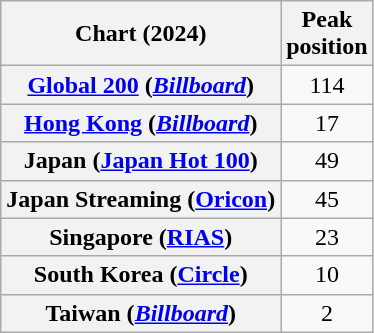<table class="wikitable sortable plainrowheaders" style="text-align:center">
<tr>
<th scope="col">Chart (2024)</th>
<th scope="col">Peak<br>position</th>
</tr>
<tr>
<th scope="row"><a href='#'>Global 200</a> (<em><a href='#'>Billboard</a></em>)</th>
<td>114</td>
</tr>
<tr>
<th scope="row"><a href='#'>Hong Kong</a> (<em><a href='#'>Billboard</a></em>)</th>
<td>17</td>
</tr>
<tr>
<th scope="row">Japan (<a href='#'>Japan Hot 100</a>)</th>
<td>49</td>
</tr>
<tr>
<th scope="row">Japan Streaming (<a href='#'>Oricon</a>)</th>
<td>45</td>
</tr>
<tr>
<th scope="row">Singapore (<a href='#'>RIAS</a>)</th>
<td>23</td>
</tr>
<tr>
<th scope="row">South Korea (<a href='#'>Circle</a>)</th>
<td>10</td>
</tr>
<tr>
<th scope="row">Taiwan (<em><a href='#'>Billboard</a></em>)</th>
<td>2</td>
</tr>
</table>
